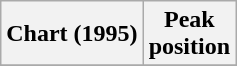<table class="wikitable">
<tr>
<th>Chart (1995)</th>
<th>Peak<br>position</th>
</tr>
<tr>
</tr>
</table>
